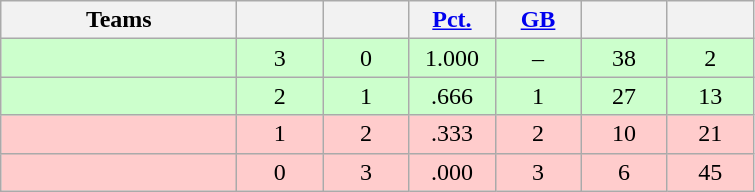<table class="wikitable" style="text-align:center;">
<tr>
<th width=150px>Teams</th>
<th width=50px></th>
<th width=50px></th>
<th width=50px><a href='#'>Pct.</a></th>
<th width=50px><a href='#'>GB</a></th>
<th width=50px></th>
<th width=50px></th>
</tr>
<tr style="background-color:#cfc">
<td align=left></td>
<td>3</td>
<td>0</td>
<td>1.000</td>
<td>–</td>
<td>38</td>
<td>2</td>
</tr>
<tr style="background-color:#cfc">
<td align=left></td>
<td>2</td>
<td>1</td>
<td>.666</td>
<td>1</td>
<td>27</td>
<td>13</td>
</tr>
<tr style="background-color:#fcc">
<td align=left></td>
<td>1</td>
<td>2</td>
<td>.333</td>
<td>2</td>
<td>10</td>
<td>21</td>
</tr>
<tr style="background-color:#fcc">
<td align=left></td>
<td>0</td>
<td>3</td>
<td>.000</td>
<td>3</td>
<td>6</td>
<td>45</td>
</tr>
</table>
